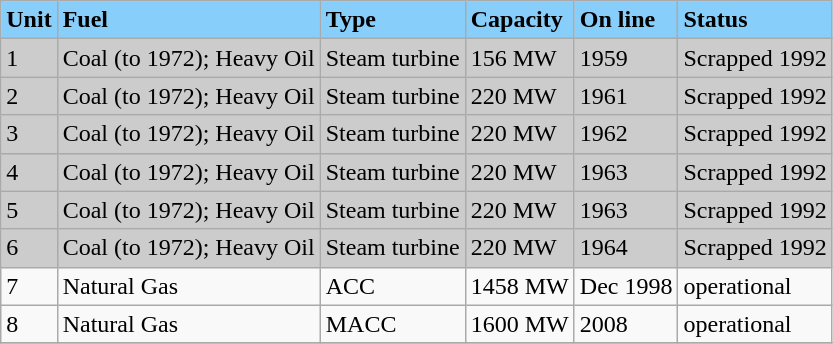<table class="wikitable">
<tr>
<td style="background-color:lightskyblue;"><strong>Unit</strong></td>
<td style="background-color:lightskyblue;"><strong>Fuel</strong></td>
<td style="background-color:lightskyblue;"><strong>Type</strong></td>
<td style="background-color:lightskyblue;"><strong>Capacity</strong></td>
<td style="background-color:lightskyblue;"><strong>On line</strong></td>
<td style="background-color:lightskyblue;"><strong>Status</strong></td>
</tr>
<tr>
<td style="background-color:#CCC;">1</td>
<td style="background-color:#CCC;">Coal (to 1972); Heavy Oil</td>
<td style="background-color:#CCC;">Steam turbine</td>
<td style="background-color:#CCC;">156 MW</td>
<td style="background-color:#CCC;">1959</td>
<td style="background-color:#CCC;">Scrapped 1992</td>
</tr>
<tr>
<td style="background-color:#CCC;">2</td>
<td style="background-color:#CCC;">Coal (to 1972); Heavy Oil</td>
<td style="background-color:#CCC;">Steam turbine</td>
<td style="background-color:#CCC;">220 MW</td>
<td style="background-color:#CCC;">1961</td>
<td style="background-color:#CCC;">Scrapped 1992</td>
</tr>
<tr>
<td style="background-color:#CCC;">3</td>
<td style="background-color:#CCC;">Coal (to 1972); Heavy Oil</td>
<td style="background-color:#CCC;">Steam turbine</td>
<td style="background-color:#CCC;">220 MW</td>
<td style="background-color:#CCC;">1962</td>
<td style="background-color:#CCC;">Scrapped 1992</td>
</tr>
<tr>
<td style="background-color:#CCC;">4</td>
<td style="background-color:#CCC;">Coal (to 1972); Heavy Oil</td>
<td style="background-color:#CCC;">Steam turbine</td>
<td style="background-color:#CCC;">220 MW</td>
<td style="background-color:#CCC;">1963</td>
<td style="background-color:#CCC;">Scrapped 1992</td>
</tr>
<tr>
<td style="background-color:#CCC;">5</td>
<td style="background-color:#CCC;">Coal (to 1972); Heavy Oil</td>
<td style="background-color:#CCC;">Steam turbine</td>
<td style="background-color:#CCC;">220 MW</td>
<td style="background-color:#CCC;">1963</td>
<td style="background-color:#CCC;">Scrapped 1992</td>
</tr>
<tr>
<td style="background-color:#CCC;">6</td>
<td style="background-color:#CCC;">Coal (to 1972); Heavy Oil</td>
<td style="background-color:#CCC;">Steam turbine</td>
<td style="background-color:#CCC;">220 MW</td>
<td style="background-color:#CCC;">1964</td>
<td style="background-color:#CCC;">Scrapped 1992</td>
</tr>
<tr>
<td>7</td>
<td>Natural Gas</td>
<td>ACC</td>
<td>1458 MW</td>
<td>Dec 1998</td>
<td>operational</td>
</tr>
<tr>
<td>8</td>
<td>Natural Gas</td>
<td>MACC</td>
<td>1600 MW</td>
<td>2008</td>
<td>operational</td>
</tr>
<tr>
</tr>
</table>
